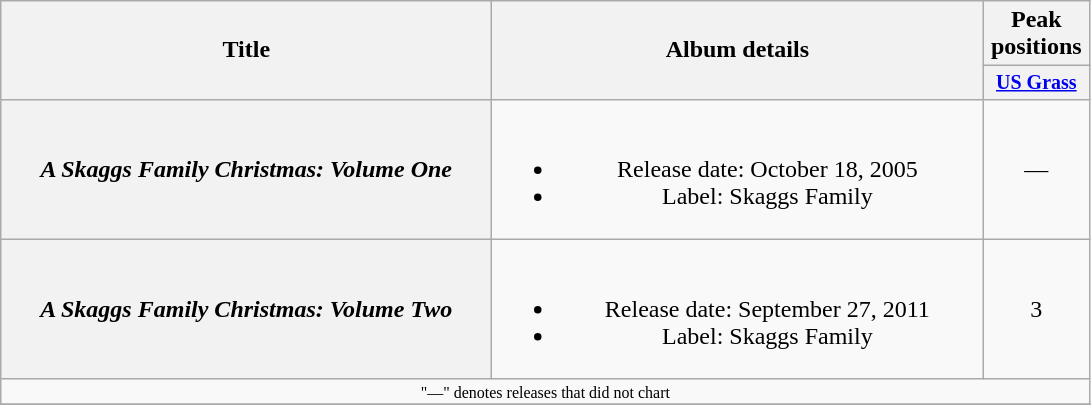<table class="wikitable plainrowheaders" style="text-align:center;">
<tr>
<th rowspan="2" style="width:20em;">Title</th>
<th rowspan="2" style="width:20em;">Album details</th>
<th colspan="1">Peak positions</th>
</tr>
<tr style="font-size:smaller;">
<th width="65"><a href='#'>US Grass</a></th>
</tr>
<tr>
<th scope="row"><em>A Skaggs Family Christmas: Volume One</em></th>
<td><br><ul><li>Release date: October 18, 2005</li><li>Label: Skaggs Family</li></ul></td>
<td>—</td>
</tr>
<tr>
<th scope="row"><em>A Skaggs Family Christmas: Volume Two</em></th>
<td><br><ul><li>Release date: September 27, 2011</li><li>Label: Skaggs Family</li></ul></td>
<td>3</td>
</tr>
<tr>
<td colspan="3" style="font-size:8pt">"—" denotes releases that did not chart</td>
</tr>
<tr>
</tr>
</table>
